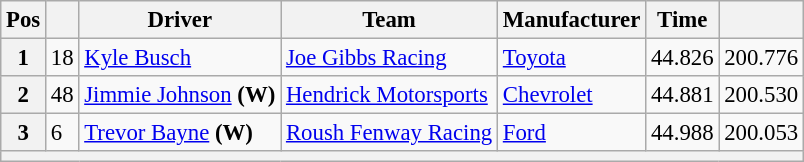<table class="wikitable" style="font-size:95%">
<tr>
<th>Pos</th>
<th></th>
<th>Driver</th>
<th>Team</th>
<th>Manufacturer</th>
<th>Time</th>
<th></th>
</tr>
<tr>
<th>1</th>
<td>18</td>
<td><a href='#'>Kyle Busch</a></td>
<td><a href='#'>Joe Gibbs Racing</a></td>
<td><a href='#'>Toyota</a></td>
<td>44.826</td>
<td>200.776</td>
</tr>
<tr>
<th>2</th>
<td>48</td>
<td><a href='#'>Jimmie Johnson</a> <strong>(W)</strong></td>
<td><a href='#'>Hendrick Motorsports</a></td>
<td><a href='#'>Chevrolet</a></td>
<td>44.881</td>
<td>200.530</td>
</tr>
<tr>
<th>3</th>
<td>6</td>
<td><a href='#'>Trevor Bayne</a> <strong>(W)</strong></td>
<td><a href='#'>Roush Fenway Racing</a></td>
<td><a href='#'>Ford</a></td>
<td>44.988</td>
<td>200.053</td>
</tr>
<tr>
<th colspan="7"></th>
</tr>
</table>
